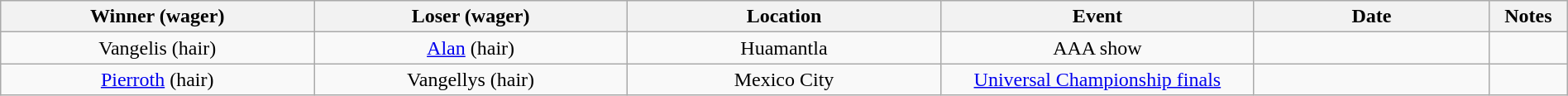<table class="wikitable sortable" width=100%  style="text-align: center">
<tr>
<th width=20% scope="col">Winner (wager)</th>
<th width=20% scope="col">Loser (wager)</th>
<th width=20% scope="col">Location</th>
<th width=20% scope="col">Event</th>
<th width=15% scope="col">Date</th>
<th class="unsortable" width=5% scope="col">Notes</th>
</tr>
<tr>
<td>Vangelis (hair)</td>
<td><a href='#'>Alan</a> (hair)</td>
<td>Huamantla</td>
<td>AAA show</td>
<td></td>
<td></td>
</tr>
<tr>
<td><a href='#'>Pierroth</a> (hair)</td>
<td>Vangellys (hair)</td>
<td>Mexico City</td>
<td><a href='#'>Universal Championship finals</a></td>
<td></td>
<td></td>
</tr>
</table>
